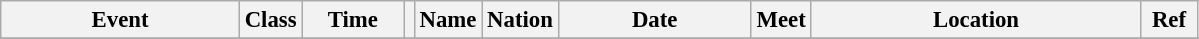<table class="wikitable" style="font-size: 95%;">
<tr>
<th style="width:10em">Event</th>
<th>Class</th>
<th style="width:4em">Time</th>
<th class="unsortable"></th>
<th>Name</th>
<th>Nation</th>
<th style="width:8em">Date</th>
<th>Meet</th>
<th style="width:14em">Location</th>
<th style="width:2em">Ref</th>
</tr>
<tr>
</tr>
</table>
